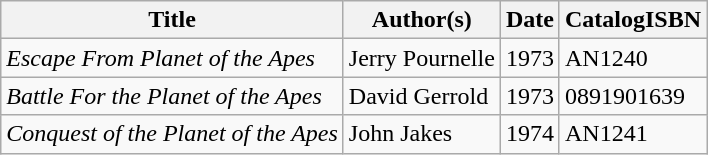<table class="wikitable">
<tr>
<th>Title</th>
<th>Author(s)</th>
<th>Date</th>
<th>CatalogISBN</th>
</tr>
<tr>
<td><em>Escape From Planet of the Apes</em></td>
<td>Jerry Pournelle</td>
<td>1973</td>
<td>AN1240</td>
</tr>
<tr>
<td><em>Battle For the Planet of the Apes</em></td>
<td>David Gerrold</td>
<td>1973</td>
<td>0891901639</td>
</tr>
<tr>
<td><em>Conquest of the Planet of the Apes</em></td>
<td>John Jakes</td>
<td>1974</td>
<td>AN1241</td>
</tr>
</table>
